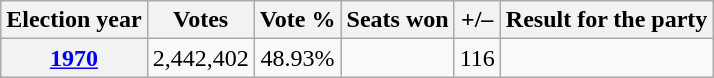<table class="sortable wikitable">
<tr>
<th>Election year</th>
<th>Votes</th>
<th>Vote %</th>
<th>Seats won</th>
<th>+/–</th>
<th>Result for the party</th>
</tr>
<tr>
<th><a href='#'>1970</a></th>
<td align=center>2,442,402</td>
<td align=center>48.93%</td>
<td></td>
<td> 116</td>
<td></td>
</tr>
</table>
